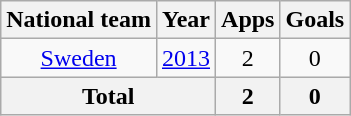<table class="wikitable" style="text-align:center">
<tr>
<th>National team</th>
<th>Year</th>
<th>Apps</th>
<th>Goals</th>
</tr>
<tr>
<td><a href='#'>Sweden</a></td>
<td><a href='#'>2013</a></td>
<td>2</td>
<td>0</td>
</tr>
<tr>
<th colspan="2">Total</th>
<th>2</th>
<th>0</th>
</tr>
</table>
